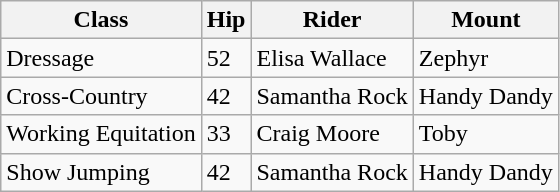<table class="wikitable sortable" style="text-align: left;">
<tr>
<th>Class</th>
<th>Hip</th>
<th>Rider</th>
<th>Mount</th>
</tr>
<tr>
<td>Dressage</td>
<td>52</td>
<td>Elisa Wallace<br></td>
<td>Zephyr</td>
</tr>
<tr>
<td>Cross-Country</td>
<td>42</td>
<td>Samantha Rock<br></td>
<td>Handy Dandy</td>
</tr>
<tr>
<td>Working Equitation</td>
<td>33</td>
<td>Craig Moore<br></td>
<td>Toby</td>
</tr>
<tr>
<td>Show Jumping</td>
<td>42</td>
<td>Samantha Rock<br></td>
<td>Handy Dandy</td>
</tr>
</table>
